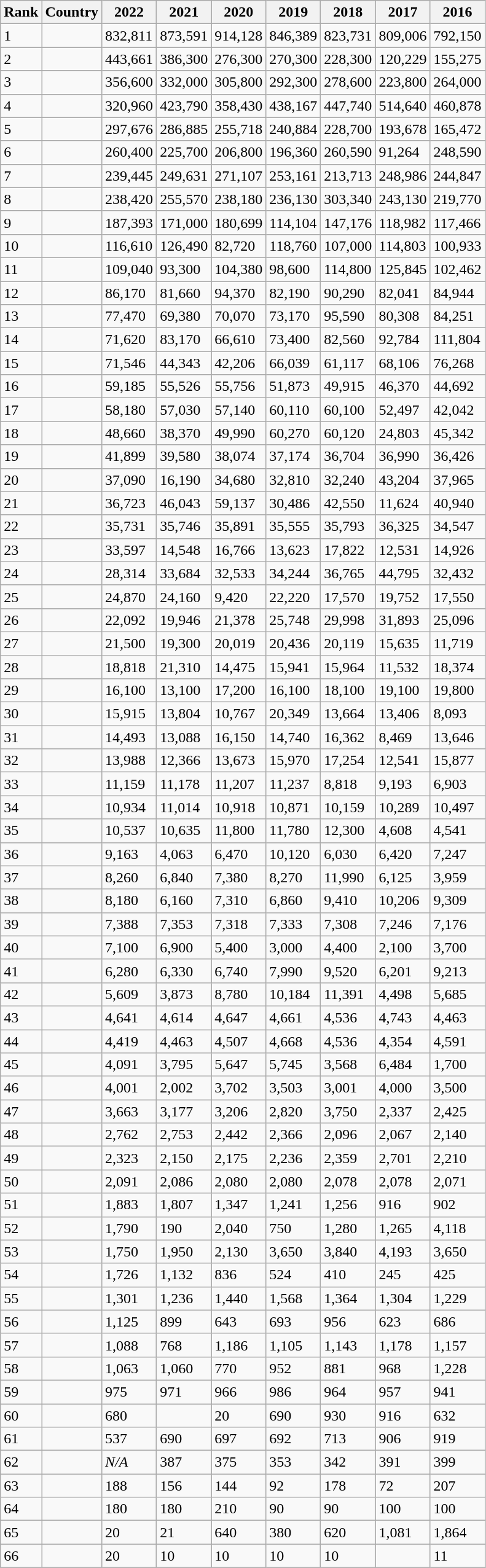<table class="wikitable sortable">
<tr>
<th>Rank</th>
<th>Country</th>
<th data-sort-type="number">2022</th>
<th data-sort-type="number">2021</th>
<th data-sort-type="number">2020</th>
<th data-sort-type="number">2019</th>
<th data-sort-type="number">2018</th>
<th data-sort-type="number">2017</th>
<th data-sort-type="number">2016</th>
</tr>
<tr>
<td>1</td>
<td></td>
<td align="left">832,811</td>
<td align="left">873,591</td>
<td align="left">914,128</td>
<td align="left">846,389</td>
<td align="left">823,731</td>
<td align="left">809,006</td>
<td align="left">792,150</td>
</tr>
<tr>
<td>2</td>
<td></td>
<td align="left">443,661</td>
<td align="left">386,300</td>
<td align="left">276,300</td>
<td align="left">270,300</td>
<td align="left">228,300</td>
<td align="left">120,229</td>
<td align="left">155,275</td>
</tr>
<tr>
<td>3</td>
<td></td>
<td align="left">356,600</td>
<td align="left">332,000</td>
<td align="left">305,800</td>
<td align="left">292,300</td>
<td align="left">278,600</td>
<td align="left">223,800</td>
<td align="left">264,000</td>
</tr>
<tr>
<td>4</td>
<td></td>
<td align="left">320,960</td>
<td align="left">423,790</td>
<td align="left">358,430</td>
<td align="left">438,167</td>
<td align="left">447,740</td>
<td align="left">514,640</td>
<td align="left">460,878</td>
</tr>
<tr>
<td>5</td>
<td></td>
<td align="left">297,676</td>
<td align="left">286,885</td>
<td align="left">255,718</td>
<td align="left">240,884</td>
<td align="left">228,700</td>
<td align="left">193,678</td>
<td align="left">165,472</td>
</tr>
<tr>
<td>6</td>
<td></td>
<td align="left">260,400</td>
<td align="left">225,700</td>
<td align="left">206,800</td>
<td align="left">196,360</td>
<td align="left">260,590</td>
<td align="left">91,264</td>
<td align="left">248,590</td>
</tr>
<tr>
<td>7</td>
<td></td>
<td align="left">239,445</td>
<td align="left">249,631</td>
<td align="left">271,107</td>
<td align="left">253,161</td>
<td align="left">213,713</td>
<td align="left">248,986</td>
<td align="left">244,847</td>
</tr>
<tr>
<td>8</td>
<td></td>
<td align="left">238,420</td>
<td align="left">255,570</td>
<td align="left">238,180</td>
<td align="left">236,130</td>
<td align="left">303,340</td>
<td align="left">243,130</td>
<td align="left">219,770</td>
</tr>
<tr>
<td>9</td>
<td></td>
<td align="left">187,393</td>
<td align="left">171,000</td>
<td align="left">180,699</td>
<td align="left">114,104</td>
<td align="left">147,176</td>
<td align="left">118,982</td>
<td align="left">117,466</td>
</tr>
<tr>
<td>10</td>
<td></td>
<td align="left">116,610</td>
<td align="left">126,490</td>
<td align="left">82,720</td>
<td align="left">118,760</td>
<td align="left">107,000</td>
<td align="left">114,803</td>
<td align="left">100,933</td>
</tr>
<tr>
<td>11</td>
<td></td>
<td align="left">109,040</td>
<td align="left">93,300</td>
<td align="left">104,380</td>
<td align="left">98,600</td>
<td align="left">114,800</td>
<td align="left">125,845</td>
<td align="left">102,462</td>
</tr>
<tr>
<td>12</td>
<td></td>
<td align="left">86,170</td>
<td align="left">81,660</td>
<td align="left">94,370</td>
<td align="left">82,190</td>
<td align="left">90,290</td>
<td align="left">82,041</td>
<td align="left">84,944</td>
</tr>
<tr>
<td>13</td>
<td></td>
<td align="left">77,470</td>
<td align="left">69,380</td>
<td align="left">70,070</td>
<td align="left">73,170</td>
<td align="left">95,590</td>
<td align="left">80,308</td>
<td align="left">84,251</td>
</tr>
<tr>
<td>14</td>
<td></td>
<td align="left">71,620</td>
<td align="left">83,170</td>
<td align="left">66,610</td>
<td align="left">73,400</td>
<td align="left">82,560</td>
<td align="left">92,784</td>
<td align="left">111,804</td>
</tr>
<tr>
<td>15</td>
<td></td>
<td align="left">71,546</td>
<td align="left">44,343</td>
<td align="left">42,206</td>
<td align="left">66,039</td>
<td align="left">61,117</td>
<td align="left">68,106</td>
<td align="left">76,268</td>
</tr>
<tr>
<td>16</td>
<td></td>
<td align="left">59,185</td>
<td align="left">55,526</td>
<td align="left">55,756</td>
<td align="left">51,873</td>
<td align="left">49,915</td>
<td align="left">46,370</td>
<td align="left">44,692</td>
</tr>
<tr>
<td>17</td>
<td></td>
<td align="left">58,180</td>
<td align="left">57,030</td>
<td align="left">57,140</td>
<td align="left">60,110</td>
<td align="left">60,100</td>
<td align="left">52,497</td>
<td align="left">42,042</td>
</tr>
<tr>
<td>18</td>
<td></td>
<td align="left">48,660</td>
<td align="left">38,370</td>
<td align="left">49,990</td>
<td align="left">60,270</td>
<td align="left">60,120</td>
<td align="left">24,803</td>
<td align="left">45,342</td>
</tr>
<tr>
<td>19</td>
<td></td>
<td align="left">41,899</td>
<td align="left">39,580</td>
<td align="left">38,074</td>
<td align="left">37,174</td>
<td align="left">36,704</td>
<td align="left">36,990</td>
<td align="left">36,426</td>
</tr>
<tr>
<td>20</td>
<td></td>
<td align="left">37,090</td>
<td align="left">16,190</td>
<td align="left">34,680</td>
<td align="left">32,810</td>
<td align="left">32,240</td>
<td align="left">43,204</td>
<td align="left">37,965</td>
</tr>
<tr>
<td>21</td>
<td></td>
<td align="left">36,723</td>
<td align="left">46,043</td>
<td align="left">59,137</td>
<td align="left">30,486</td>
<td align="left">42,550</td>
<td align="left">11,624</td>
<td align="left">40,940</td>
</tr>
<tr>
<td>22</td>
<td></td>
<td align="left">35,731</td>
<td align="left">35,746</td>
<td align="left">35,891</td>
<td align="left">35,555</td>
<td align="left">35,793</td>
<td align="left">36,325</td>
<td align="left">34,547</td>
</tr>
<tr>
<td>23</td>
<td></td>
<td align="left">33,597</td>
<td align="left">14,548</td>
<td align="left">16,766</td>
<td align="left">13,623</td>
<td align="left">17,822</td>
<td align="left">12,531</td>
<td align="left">14,926</td>
</tr>
<tr>
<td>24</td>
<td></td>
<td align="left">28,314</td>
<td align="left">33,684</td>
<td align="left">32,533</td>
<td align="left">34,244</td>
<td align="left">36,765</td>
<td align="left">44,795</td>
<td align="left">32,432</td>
</tr>
<tr>
<td>25</td>
<td></td>
<td align="left">24,870</td>
<td align="left">24,160</td>
<td align="left">9,420</td>
<td align="left">22,220</td>
<td align="left">17,570</td>
<td align="left">19,752</td>
<td align="left">17,550</td>
</tr>
<tr>
<td>26</td>
<td></td>
<td align="left">22,092</td>
<td align="left">19,946</td>
<td align="left">21,378</td>
<td align="left">25,748</td>
<td align="left">29,998</td>
<td align="left">31,893</td>
<td align="left">25,096</td>
</tr>
<tr>
<td>27</td>
<td></td>
<td align="left">21,500</td>
<td align="left">19,300</td>
<td align="left">20,019</td>
<td align="left">20,436</td>
<td align="left">20,119</td>
<td align="left">15,635</td>
<td align="left">11,719</td>
</tr>
<tr>
<td>28</td>
<td></td>
<td align="left">18,818</td>
<td align="left">21,310</td>
<td align="left">14,475</td>
<td align="left">15,941</td>
<td align="left">15,964</td>
<td align="left">11,532</td>
<td align="left">18,374</td>
</tr>
<tr>
<td>29</td>
<td></td>
<td align="left">16,100</td>
<td align="left">13,100</td>
<td align="left">17,200</td>
<td align="left">16,100</td>
<td align="left">18,100</td>
<td align="left">19,100</td>
<td align="left">19,800</td>
</tr>
<tr>
<td>30</td>
<td></td>
<td align="left">15,915</td>
<td align="left">13,804</td>
<td align="left">10,767</td>
<td align="left">20,349</td>
<td align="left">13,664</td>
<td align="left">13,406</td>
<td align="left">8,093</td>
</tr>
<tr>
<td>31</td>
<td></td>
<td align="left">14,493</td>
<td align="left">13,088</td>
<td align="left">16,150</td>
<td align="left">14,740</td>
<td align="left">16,362</td>
<td align="left">8,469</td>
<td align="left">13,646</td>
</tr>
<tr>
<td>32</td>
<td></td>
<td align="left">13,988</td>
<td align="left">12,366</td>
<td align="left">13,673</td>
<td align="left">15,970</td>
<td align="left">17,254</td>
<td align="left">12,541</td>
<td align="left">15,877</td>
</tr>
<tr>
<td>33</td>
<td></td>
<td align="left">11,159</td>
<td align="left">11,178</td>
<td align="left">11,207</td>
<td align="left">11,237</td>
<td align="left">8,818</td>
<td align="left">9,193</td>
<td align="left">6,903</td>
</tr>
<tr>
<td>34</td>
<td></td>
<td align="left">10,934</td>
<td align="left">11,014</td>
<td align="left">10,918</td>
<td align="left">10,871</td>
<td align="left">10,159</td>
<td align="left">10,289</td>
<td align="left">10,497</td>
</tr>
<tr>
<td>35</td>
<td></td>
<td align="left">10,537</td>
<td align="left">10,635</td>
<td align="left">11,800</td>
<td align="left">11,780</td>
<td align="left">12,300</td>
<td align="left">4,608</td>
<td align="left">4,541</td>
</tr>
<tr>
<td>36</td>
<td></td>
<td align="left">9,163</td>
<td align="left">4,063</td>
<td align="left">6,470</td>
<td align="left">10,120</td>
<td align="left">6,030</td>
<td align="left">6,420</td>
<td align="left">7,247</td>
</tr>
<tr>
<td>37</td>
<td></td>
<td align="left">8,260</td>
<td align="left">6,840</td>
<td align="left">7,380</td>
<td align="left">8,270</td>
<td align="left">11,990</td>
<td align="left">6,125</td>
<td align="left">3,959</td>
</tr>
<tr>
<td>38</td>
<td></td>
<td align="left">8,180</td>
<td align="left">6,160</td>
<td align="left">7,310</td>
<td align="left">6,860</td>
<td align="left">9,410</td>
<td align="left">10,206</td>
<td align="left">9,309</td>
</tr>
<tr>
<td>39</td>
<td></td>
<td align="left">7,388</td>
<td align="left">7,353</td>
<td align="left">7,318</td>
<td align="left">7,333</td>
<td align="left">7,308</td>
<td align="left">7,246</td>
<td align="left">7,176</td>
</tr>
<tr>
<td>40</td>
<td></td>
<td align="left">7,100</td>
<td align="left">6,900</td>
<td align="left">5,400</td>
<td align="left">3,000</td>
<td align="left">4,400</td>
<td align="left">2,100</td>
<td align="left">3,700</td>
</tr>
<tr>
<td>41</td>
<td></td>
<td align="left">6,280</td>
<td align="left">6,330</td>
<td align="left">6,740</td>
<td align="left">7,990</td>
<td align="left">9,520</td>
<td align="left">6,201</td>
<td align="left">9,213</td>
</tr>
<tr>
<td>42</td>
<td></td>
<td align="left">5,609</td>
<td align="left">3,873</td>
<td align="left">8,780</td>
<td align="left">10,184</td>
<td align="left">11,391</td>
<td align="left">4,498</td>
<td align="left">5,685</td>
</tr>
<tr>
<td>43</td>
<td></td>
<td align="left">4,641</td>
<td align="left">4,614</td>
<td align="left">4,647</td>
<td align="left">4,661</td>
<td align="left">4,536</td>
<td align="left">4,743</td>
<td align="left">4,463</td>
</tr>
<tr>
<td>44</td>
<td></td>
<td align="left">4,419</td>
<td align="left">4,463</td>
<td align="left">4,507</td>
<td align="left">4,668</td>
<td align="left">4,536</td>
<td align="left">4,354</td>
<td align="left">4,591</td>
</tr>
<tr>
<td>45</td>
<td></td>
<td align="left">4,091</td>
<td align="left">3,795</td>
<td align="left">5,647</td>
<td align="left">5,745</td>
<td align="left">3,568</td>
<td align="left">6,484</td>
<td align="left">1,700</td>
</tr>
<tr>
<td>46</td>
<td></td>
<td align="left">4,001</td>
<td align="left">2,002</td>
<td align="left">3,702</td>
<td align="left">3,503</td>
<td align="left">3,001</td>
<td align="left">4,000</td>
<td align="left">3,500</td>
</tr>
<tr>
<td>47</td>
<td></td>
<td align="left">3,663</td>
<td align="left">3,177</td>
<td align="left">3,206</td>
<td align="left">2,820</td>
<td align="left">3,750</td>
<td align="left">2,337</td>
<td align="left">2,425</td>
</tr>
<tr>
<td>48</td>
<td></td>
<td align="left">2,762</td>
<td align="left">2,753</td>
<td align="left">2,442</td>
<td align="left">2,366</td>
<td align="left">2,096</td>
<td align="left">2,067</td>
<td align="left">2,140</td>
</tr>
<tr>
<td>49</td>
<td></td>
<td align="left">2,323</td>
<td align="left">2,150</td>
<td align="left">2,175</td>
<td align="left">2,236</td>
<td align="left">2,359</td>
<td align="left">2,701</td>
<td align="left">2,210</td>
</tr>
<tr>
<td>50</td>
<td></td>
<td align="left">2,091</td>
<td align="left">2,086</td>
<td align="left">2,080</td>
<td align="left">2,080</td>
<td align="left">2,078</td>
<td align="left">2,078</td>
<td align="left">2,071</td>
</tr>
<tr>
<td>51</td>
<td></td>
<td align="left">1,883</td>
<td align="left">1,807</td>
<td align="left">1,347</td>
<td align="left">1,241</td>
<td align="left">1,256</td>
<td align="left">916</td>
<td align="left">902</td>
</tr>
<tr>
<td>52</td>
<td></td>
<td align="left">1,790</td>
<td align="left">190</td>
<td align="left">2,040</td>
<td align="left">750</td>
<td align="left">1,280</td>
<td align="left">1,265</td>
<td align="left">4,118</td>
</tr>
<tr>
<td>53</td>
<td></td>
<td align="left">1,750</td>
<td align="left">1,950</td>
<td align="left">2,130</td>
<td align="left">3,650</td>
<td align="left">3,840</td>
<td align="left">4,193</td>
<td align="left">3,650</td>
</tr>
<tr>
<td>54</td>
<td></td>
<td align="left">1,726</td>
<td align="left">1,132</td>
<td align="left">836</td>
<td align="left">524</td>
<td align="left">410</td>
<td align="left">245</td>
<td align="left">425</td>
</tr>
<tr>
<td>55</td>
<td></td>
<td align="left">1,301</td>
<td align="left">1,236</td>
<td align="left">1,440</td>
<td align="left">1,568</td>
<td align="left">1,364</td>
<td align="left">1,304</td>
<td align="left">1,229</td>
</tr>
<tr>
<td>56</td>
<td></td>
<td align="left">1,125</td>
<td align="left">899</td>
<td align="left">643</td>
<td align="left">693</td>
<td align="left">956</td>
<td align="left">623</td>
<td align="left">686</td>
</tr>
<tr>
<td>57</td>
<td></td>
<td align="left">1,088</td>
<td align="left">768</td>
<td align="left">1,186</td>
<td align="left">1,105</td>
<td align="left">1,143</td>
<td align="left">1,178</td>
<td align="left">1,157</td>
</tr>
<tr>
<td>58</td>
<td></td>
<td align="left">1,063</td>
<td align="left">1,060</td>
<td align="left">770</td>
<td align="left">952</td>
<td align="left">881</td>
<td align="left">968</td>
<td align="left">1,228</td>
</tr>
<tr>
<td>59</td>
<td></td>
<td align="left">975</td>
<td align="left">971</td>
<td align="left">966</td>
<td align="left">986</td>
<td align="left">964</td>
<td align="left">957</td>
<td align="left">941</td>
</tr>
<tr>
<td>60</td>
<td></td>
<td align="left">680</td>
<td align="left"></td>
<td align="left">20</td>
<td align="left">690</td>
<td align="left">930</td>
<td align="left">916</td>
<td align="left">632</td>
</tr>
<tr>
<td>61</td>
<td></td>
<td align="left">537</td>
<td align="left">690</td>
<td align="left">697</td>
<td align="left">692</td>
<td align="left">713</td>
<td align="left">906</td>
<td align="left">919</td>
</tr>
<tr>
<td>62</td>
<td></td>
<td align="left"><em>N/A</em></td>
<td align="left">387</td>
<td align="left">375</td>
<td align="left">353</td>
<td align="left">342</td>
<td align="left">391</td>
<td align="left">399</td>
</tr>
<tr>
<td>63</td>
<td></td>
<td align="left">188</td>
<td align="left">156</td>
<td align="left">144</td>
<td align="left">92</td>
<td align="left">178</td>
<td align="left">72</td>
<td align="left">207</td>
</tr>
<tr>
<td>64</td>
<td></td>
<td align="left">180</td>
<td align="left">180</td>
<td align="left">210</td>
<td align="left">90</td>
<td align="left">90</td>
<td align="left">100</td>
<td align="left">100</td>
</tr>
<tr>
<td>65</td>
<td></td>
<td align="left">20</td>
<td align="left">21</td>
<td align="left">640</td>
<td align="left">380</td>
<td align="left">620</td>
<td align="left">1,081</td>
<td align="left">1,864</td>
</tr>
<tr>
<td>66</td>
<td></td>
<td align="left">20</td>
<td align="left">10</td>
<td align="left">10</td>
<td align="left">10</td>
<td align="left">10</td>
<td align="left"></td>
<td align="left">11</td>
</tr>
<tr>
</tr>
</table>
